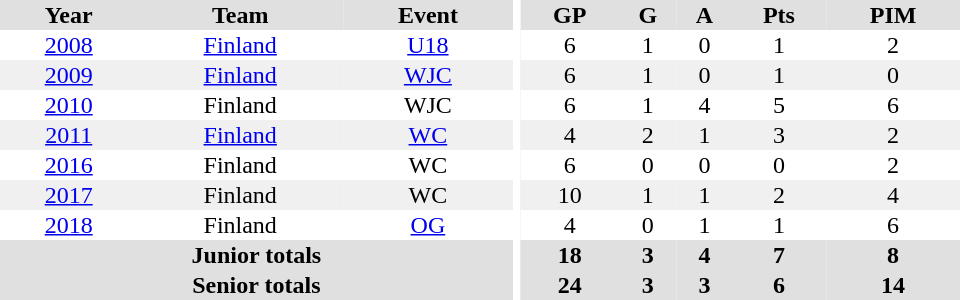<table border="0" cellpadding="1" cellspacing="0" ID="Table3" style="text-align:center; width:40em">
<tr ALIGN="center" bgcolor="#e0e0e0">
<th>Year</th>
<th>Team</th>
<th>Event</th>
<th rowspan="99" bgcolor="#ffffff"></th>
<th>GP</th>
<th>G</th>
<th>A</th>
<th>Pts</th>
<th>PIM</th>
</tr>
<tr>
<td><a href='#'>2008</a></td>
<td><a href='#'>Finland</a></td>
<td><a href='#'>U18</a></td>
<td>6</td>
<td>1</td>
<td>0</td>
<td>1</td>
<td>2</td>
</tr>
<tr bgcolor="#f0f0f0">
<td><a href='#'>2009</a></td>
<td><a href='#'>Finland</a></td>
<td><a href='#'>WJC</a></td>
<td>6</td>
<td>1</td>
<td>0</td>
<td>1</td>
<td>0</td>
</tr>
<tr>
<td><a href='#'>2010</a></td>
<td>Finland</td>
<td>WJC</td>
<td>6</td>
<td>1</td>
<td>4</td>
<td>5</td>
<td>6</td>
</tr>
<tr bgcolor="#f0f0f0">
<td><a href='#'>2011</a></td>
<td><a href='#'>Finland</a></td>
<td><a href='#'>WC</a></td>
<td>4</td>
<td>2</td>
<td>1</td>
<td>3</td>
<td>2</td>
</tr>
<tr>
<td><a href='#'>2016</a></td>
<td>Finland</td>
<td>WC</td>
<td>6</td>
<td>0</td>
<td>0</td>
<td>0</td>
<td>2</td>
</tr>
<tr bgcolor="#f0f0f0">
<td><a href='#'>2017</a></td>
<td>Finland</td>
<td>WC</td>
<td>10</td>
<td>1</td>
<td>1</td>
<td>2</td>
<td>4</td>
</tr>
<tr>
<td><a href='#'>2018</a></td>
<td>Finland</td>
<td><a href='#'>OG</a></td>
<td>4</td>
<td>0</td>
<td>1</td>
<td>1</td>
<td>6</td>
</tr>
<tr bgcolor="#e0e0e0">
<th colspan="3">Junior totals</th>
<th>18</th>
<th>3</th>
<th>4</th>
<th>7</th>
<th>8</th>
</tr>
<tr bgcolor="#e0e0e0">
<th colspan="3">Senior totals</th>
<th>24</th>
<th>3</th>
<th>3</th>
<th>6</th>
<th>14</th>
</tr>
</table>
